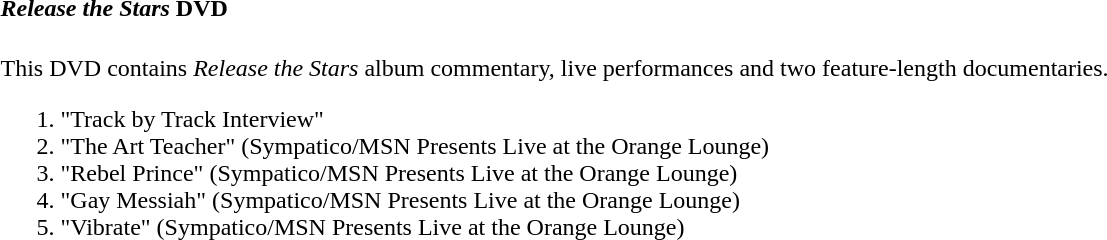<table class="collapsible collapsed" border="0" style="margin-right:20.45em">
<tr>
<th style="width:100%; text-align:left;"><em>Release the Stars</em> DVD</th>
<th></th>
</tr>
<tr>
<td colspan="2"><br>This DVD contains <em>Release the Stars</em> album commentary, live performances and two feature-length documentaries.<ol><li>"Track by Track Interview"</li><li>"The Art Teacher" (Sympatico/MSN Presents Live at the Orange Lounge)</li><li>"Rebel Prince" (Sympatico/MSN Presents Live at the Orange Lounge)</li><li>"Gay Messiah" (Sympatico/MSN Presents Live at the Orange Lounge)</li><li>"Vibrate" (Sympatico/MSN Presents Live at the Orange Lounge)</li></ol></td>
</tr>
</table>
